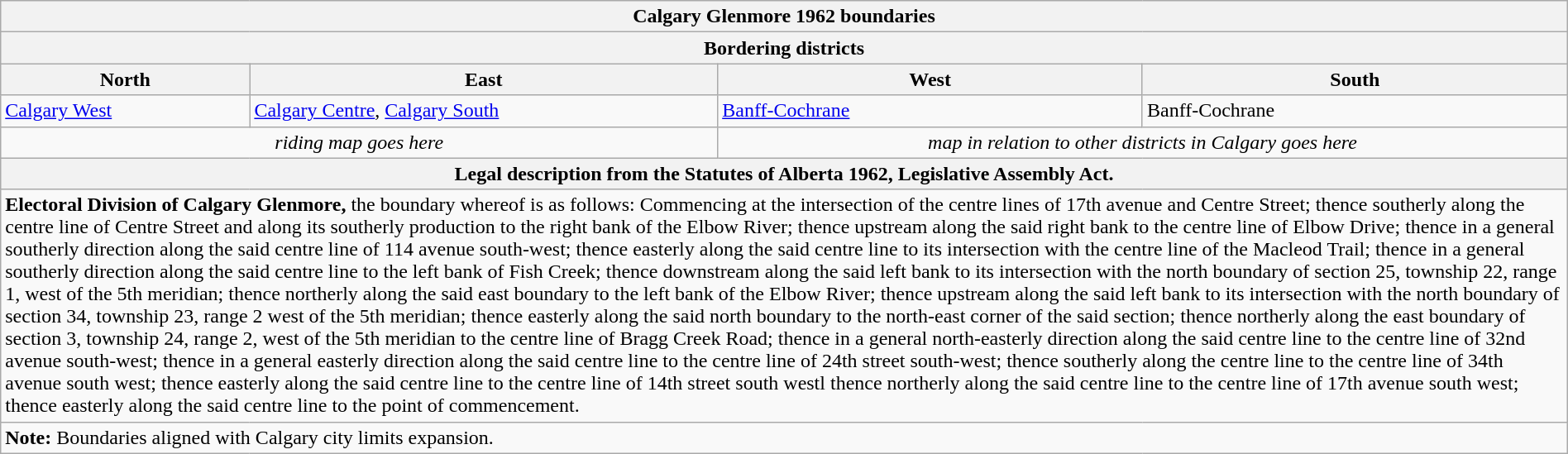<table class="wikitable collapsible collapsed" style="width:100%;">
<tr>
<th colspan=4>Calgary Glenmore 1962 boundaries</th>
</tr>
<tr>
<th colspan=4>Bordering districts</th>
</tr>
<tr>
<th>North</th>
<th>East</th>
<th>West</th>
<th>South</th>
</tr>
<tr>
<td><a href='#'>Calgary West</a></td>
<td><a href='#'>Calgary Centre</a>, <a href='#'>Calgary South</a></td>
<td><a href='#'>Banff-Cochrane</a></td>
<td>Banff-Cochrane</td>
</tr>
<tr>
<td colspan=2 align=center><em>riding map goes here</em></td>
<td colspan=2 align=center><em>map in relation to other districts in Calgary goes here</em></td>
</tr>
<tr>
<th colspan=4>Legal description from the Statutes of Alberta 1962, Legislative Assembly Act.</th>
</tr>
<tr>
<td colspan=4><strong>Electoral Division of Calgary Glenmore,</strong> the boundary whereof is as follows: Commencing at the intersection of the centre lines of 17th avenue and Centre Street; thence southerly along the centre line of Centre Street and along its southerly production to the right bank of the Elbow River; thence upstream along the said right bank to the centre line of Elbow Drive; thence in a general southerly direction along the said centre line of 114 avenue south-west; thence easterly along the said centre line to its intersection with the centre line of the Macleod Trail; thence in a general southerly direction along the said centre line to the left bank of Fish Creek; thence downstream along the said left bank to its intersection with the north boundary of section 25, township 22, range 1, west of the 5th meridian; thence northerly along the said east boundary to the left bank of the Elbow River; thence upstream along the said left bank to its intersection with the north boundary of section 34, township 23, range 2 west of the 5th meridian; thence easterly along the said north boundary to the north-east corner of the said section; thence northerly along the east boundary of section 3, township 24, range 2, west of the 5th meridian to the centre line of Bragg Creek Road; thence in a general north-easterly direction along the said centre line to the centre line of 32nd avenue south-west; thence in a general easterly direction along the said centre line to the centre line of 24th street south-west; thence southerly along the centre line to the centre line of 34th avenue south west; thence easterly along the said centre line to the centre line of 14th street south westl thence northerly along the said centre line to the centre line of 17th avenue south west; thence easterly along the said centre line to the point of commencement.</td>
</tr>
<tr>
<td colspan=4><strong>Note:</strong> Boundaries aligned with Calgary city limits expansion.</td>
</tr>
</table>
